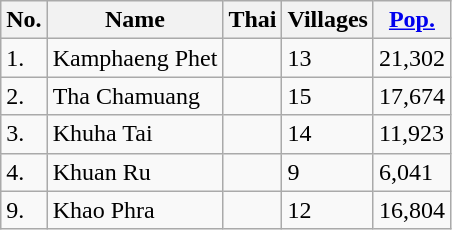<table class="wikitable sortable">
<tr>
<th>No.</th>
<th>Name</th>
<th>Thai</th>
<th>Villages</th>
<th><a href='#'>Pop.</a></th>
</tr>
<tr>
<td>1.</td>
<td>Kamphaeng Phet</td>
<td></td>
<td>13</td>
<td>21,302</td>
</tr>
<tr>
<td>2.</td>
<td>Tha Chamuang</td>
<td></td>
<td>15</td>
<td>17,674</td>
</tr>
<tr>
<td>3.</td>
<td>Khuha Tai</td>
<td></td>
<td>14</td>
<td>11,923</td>
</tr>
<tr>
<td>4.</td>
<td>Khuan Ru</td>
<td></td>
<td>9</td>
<td>6,041</td>
</tr>
<tr>
<td>9.</td>
<td>Khao Phra</td>
<td></td>
<td>12</td>
<td>16,804</td>
</tr>
</table>
